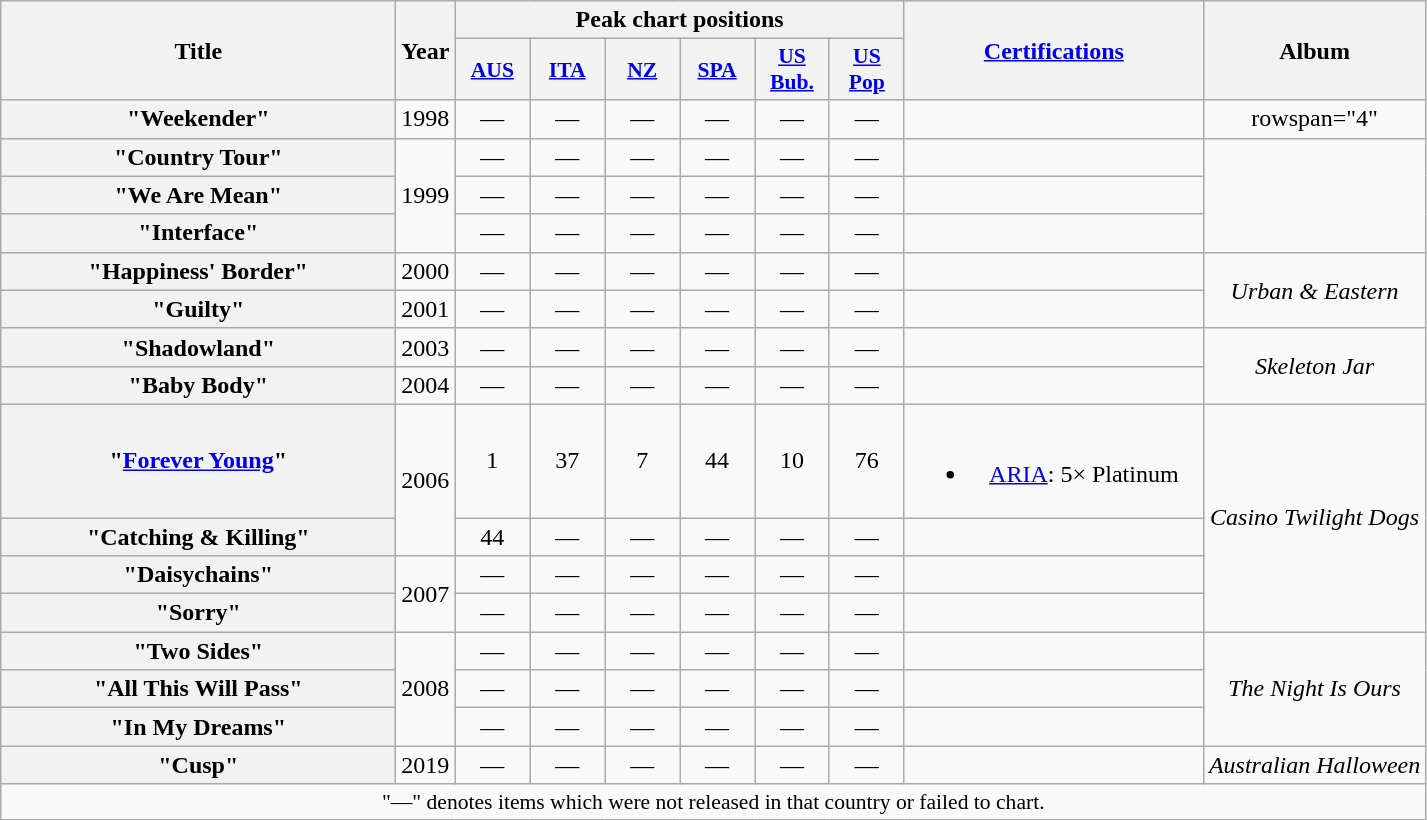<table class="wikitable plainrowheaders" style="text-align:center;" border="1">
<tr>
<th scope="col" rowspan="2" style="width:16em;">Title</th>
<th scope="col" rowspan="2">Year</th>
<th scope="col" colspan="6">Peak chart positions</th>
<th scope="col" rowspan="2" style="width:12em;"><a href='#'>Certifications</a></th>
<th scope="col" rowspan="2">Album</th>
</tr>
<tr>
<th scope="col" style="width:3em;font-size:90%;"><a href='#'>AUS</a><br></th>
<th scope="col" style="width:3em;font-size:90%;"><a href='#'>ITA</a><br></th>
<th scope="col" style="width:3em;font-size:90%;"><a href='#'>NZ</a><br></th>
<th scope="col" style="width:3em;font-size:90%;"><a href='#'>SPA</a><br></th>
<th scope="col" style="width:3em;font-size:90%;"><a href='#'>US<br>Bub.</a><br></th>
<th scope="col" style="width:3em;font-size:90%;"><a href='#'>US<br>Pop</a><br></th>
</tr>
<tr>
<th scope="row">"Weekender"</th>
<td>1998</td>
<td>—</td>
<td>—</td>
<td>—</td>
<td>—</td>
<td>—</td>
<td>—</td>
<td></td>
<td>rowspan="4" </td>
</tr>
<tr>
<th scope="row">"Country Tour"</th>
<td rowspan="3">1999</td>
<td>—</td>
<td>—</td>
<td>—</td>
<td>—</td>
<td>—</td>
<td>—</td>
<td></td>
</tr>
<tr>
<th scope="row">"We Are Mean"</th>
<td>—</td>
<td>—</td>
<td>—</td>
<td>—</td>
<td>—</td>
<td>—</td>
<td></td>
</tr>
<tr>
<th scope="row">"Interface"</th>
<td>—</td>
<td>—</td>
<td>—</td>
<td>—</td>
<td>—</td>
<td>—</td>
<td></td>
</tr>
<tr>
<th scope="row">"Happiness' Border"</th>
<td>2000</td>
<td>—</td>
<td>—</td>
<td>—</td>
<td>—</td>
<td>—</td>
<td>—</td>
<td></td>
<td rowspan="2"><em>Urban & Eastern</em></td>
</tr>
<tr>
<th scope="row">"Guilty"</th>
<td>2001</td>
<td>—</td>
<td>—</td>
<td>—</td>
<td>—</td>
<td>—</td>
<td>—</td>
<td></td>
</tr>
<tr>
<th scope="row">"Shadowland"</th>
<td>2003</td>
<td>—</td>
<td>—</td>
<td>—</td>
<td>—</td>
<td>—</td>
<td>—</td>
<td></td>
<td rowspan="2"><em>Skeleton Jar</em></td>
</tr>
<tr>
<th scope="row">"Baby Body"</th>
<td>2004</td>
<td>—</td>
<td>—</td>
<td>—</td>
<td>—</td>
<td>—</td>
<td>—</td>
<td></td>
</tr>
<tr>
<th scope="row">"<a href='#'>Forever Young</a>"</th>
<td rowspan="2">2006</td>
<td>1</td>
<td>37</td>
<td>7</td>
<td>44</td>
<td>10</td>
<td>76</td>
<td><br><ul><li><a href='#'>ARIA</a>: 5× Platinum</li></ul></td>
<td rowspan="4"><em>Casino Twilight Dogs</em></td>
</tr>
<tr>
<th scope="row">"Catching & Killing"</th>
<td>44</td>
<td>—</td>
<td>—</td>
<td>—</td>
<td>—</td>
<td>—</td>
<td></td>
</tr>
<tr>
<th scope="row">"Daisychains"</th>
<td rowspan="2">2007</td>
<td>—</td>
<td>—</td>
<td>—</td>
<td>—</td>
<td>—</td>
<td>—</td>
<td></td>
</tr>
<tr>
<th scope="row">"Sorry"</th>
<td>—</td>
<td>—</td>
<td>—</td>
<td>—</td>
<td>—</td>
<td>—</td>
<td></td>
</tr>
<tr>
<th scope="row">"Two Sides"</th>
<td rowspan="3">2008</td>
<td>—</td>
<td>—</td>
<td>—</td>
<td>—</td>
<td>—</td>
<td>—</td>
<td></td>
<td rowspan="3"><em>The Night Is Ours</em></td>
</tr>
<tr>
<th scope="row">"All This Will Pass"</th>
<td>—</td>
<td>—</td>
<td>—</td>
<td>—</td>
<td>—</td>
<td>—</td>
<td></td>
</tr>
<tr>
<th scope="row">"In My Dreams"</th>
<td>—</td>
<td>—</td>
<td>—</td>
<td>—</td>
<td>—</td>
<td>—</td>
<td></td>
</tr>
<tr>
<th scope="row">"Cusp"</th>
<td>2019</td>
<td>—</td>
<td>—</td>
<td>—</td>
<td>—</td>
<td>—</td>
<td>—</td>
<td></td>
<td><em>Australian Halloween</em></td>
</tr>
<tr>
<td colspan="10" style="font-size:90%">"—" denotes items which were not released in that country or failed to chart.</td>
</tr>
</table>
